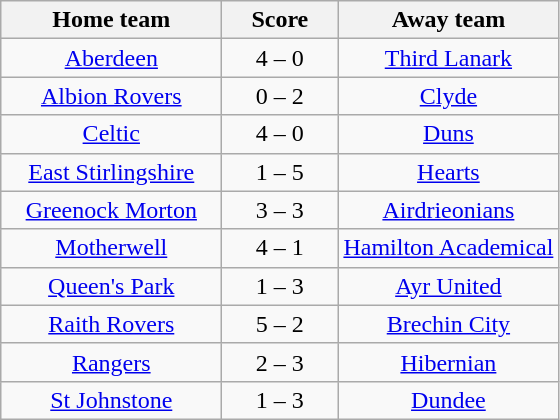<table class="wikitable" style="text-align: center">
<tr>
<th width=140>Home team</th>
<th width=70>Score</th>
<th width=140>Away team</th>
</tr>
<tr>
<td><a href='#'>Aberdeen</a></td>
<td>4 – 0</td>
<td><a href='#'>Third Lanark</a></td>
</tr>
<tr>
<td><a href='#'>Albion Rovers</a></td>
<td>0 – 2</td>
<td><a href='#'>Clyde</a></td>
</tr>
<tr>
<td><a href='#'>Celtic</a></td>
<td>4 – 0</td>
<td><a href='#'>Duns</a></td>
</tr>
<tr>
<td><a href='#'>East Stirlingshire</a></td>
<td>1 – 5</td>
<td><a href='#'>Hearts</a></td>
</tr>
<tr>
<td><a href='#'>Greenock Morton</a></td>
<td>3 – 3</td>
<td><a href='#'>Airdrieonians</a></td>
</tr>
<tr>
<td><a href='#'>Motherwell</a></td>
<td>4 – 1</td>
<td><a href='#'>Hamilton Academical</a></td>
</tr>
<tr>
<td><a href='#'>Queen's Park</a></td>
<td>1 – 3</td>
<td><a href='#'>Ayr United</a></td>
</tr>
<tr>
<td><a href='#'>Raith Rovers</a></td>
<td>5 – 2</td>
<td><a href='#'>Brechin City</a></td>
</tr>
<tr>
<td><a href='#'>Rangers</a></td>
<td>2 – 3</td>
<td><a href='#'>Hibernian</a></td>
</tr>
<tr>
<td><a href='#'>St Johnstone</a></td>
<td>1 – 3</td>
<td><a href='#'>Dundee</a></td>
</tr>
</table>
